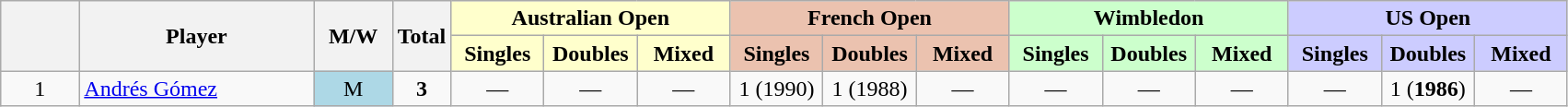<table class="wikitable mw-datatable sortable" style="text-align:center;">
<tr>
<th data-sort-type="number" width="5%" rowspan="2"></th>
<th width="15%" rowspan="2">Player</th>
<th width="5%"  rowspan="2">M/W</th>
<th rowspan="2">Total</th>
<th colspan="3" style="background:#ffc;">Australian Open</th>
<th colspan="3" style="background:#ebc2af;">French Open</th>
<th colspan="3" style="background:#cfc;">Wimbledon</th>
<th colspan="3" style="background:#ccf;">US Open</th>
</tr>
<tr>
<th style="background:#ffc; width:60px;">Singles</th>
<th style="background:#ffc; width:60px;">Doubles</th>
<th style="background:#ffc; width:60px;">Mixed</th>
<th style="background:#ebc2af; width:60px;">Singles</th>
<th style="background:#ebc2af; width:60px;">Doubles</th>
<th style="background:#ebc2af; width:60px;">Mixed</th>
<th style="background:#cfc; width:60px;">Singles</th>
<th style="background:#cfc; width:60px;">Doubles</th>
<th style="background:#cfc; width:60px;">Mixed</th>
<th style="background:#ccf; width:60px;">Singles</th>
<th style="background:#ccf; width:60px;">Doubles</th>
<th style="background:#ccf; width:60px;">Mixed</th>
</tr>
<tr>
<td>1</td>
<td style="text-align:left"><a href='#'>Andrés Gómez</a></td>
<td style="background:lightblue;">M</td>
<td><strong>3</strong></td>
<td>—</td>
<td>—</td>
<td>—</td>
<td>1 (1990)</td>
<td>1 (1988)</td>
<td>—</td>
<td>—</td>
<td>—</td>
<td>—</td>
<td>—</td>
<td>1 (<strong>1986</strong>)</td>
<td>—</td>
</tr>
</table>
